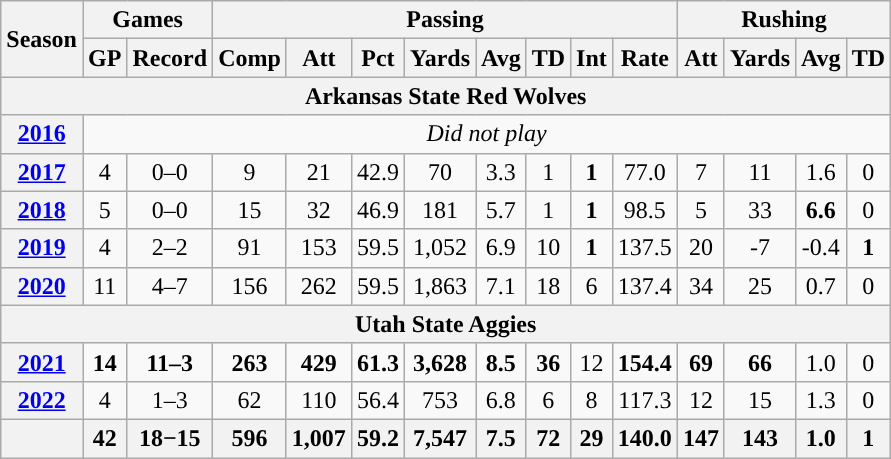<table class="wikitable" style="text-align:center;">
<tr>
<th rowspan="2">Season</th>
<th colspan="2">Games</th>
<th colspan="8">Passing</th>
<th colspan="4">Rushing</th>
</tr>
<tr>
<th>GP</th>
<th>Record</th>
<th>Comp</th>
<th>Att</th>
<th>Pct</th>
<th>Yards</th>
<th>Avg</th>
<th>TD</th>
<th>Int</th>
<th>Rate</th>
<th>Att</th>
<th>Yards</th>
<th>Avg</th>
<th>TD</th>
</tr>
<tr>
<th colspan="16">Arkansas State Red Wolves</th>
</tr>
<tr>
<th><a href='#'>2016</a></th>
<td colspan="15"><em>Did not play</em></td>
</tr>
<tr>
<th><a href='#'>2017</a></th>
<td>4</td>
<td>0–0</td>
<td>9</td>
<td>21</td>
<td>42.9</td>
<td>70</td>
<td>3.3</td>
<td>1</td>
<td><strong>1</strong></td>
<td>77.0</td>
<td>7</td>
<td>11</td>
<td>1.6</td>
<td>0</td>
</tr>
<tr>
<th><a href='#'>2018</a></th>
<td>5</td>
<td>0–0</td>
<td>15</td>
<td>32</td>
<td>46.9</td>
<td>181</td>
<td>5.7</td>
<td>1</td>
<td><strong>1</strong></td>
<td>98.5</td>
<td>5</td>
<td>33</td>
<td><strong>6.6</strong></td>
<td>0</td>
</tr>
<tr>
<th><a href='#'>2019</a></th>
<td>4</td>
<td>2–2</td>
<td>91</td>
<td>153</td>
<td>59.5</td>
<td>1,052</td>
<td>6.9</td>
<td>10</td>
<td><strong>1</strong></td>
<td>137.5</td>
<td>20</td>
<td>-7</td>
<td>-0.4</td>
<td><strong>1</strong></td>
</tr>
<tr>
<th><a href='#'>2020</a></th>
<td>11</td>
<td>4–7</td>
<td>156</td>
<td>262</td>
<td>59.5</td>
<td>1,863</td>
<td>7.1</td>
<td>18</td>
<td>6</td>
<td>137.4</td>
<td>34</td>
<td>25</td>
<td>0.7</td>
<td>0</td>
</tr>
<tr>
<th colspan="16">Utah State Aggies</th>
</tr>
<tr>
<th><a href='#'>2021</a></th>
<td><strong>14</strong></td>
<td><strong>11–3</strong></td>
<td><strong>263</strong></td>
<td><strong>429</strong></td>
<td><strong>61.3</strong></td>
<td><strong>3,628</strong></td>
<td><strong>8.5</strong></td>
<td><strong>36</strong></td>
<td>12</td>
<td><strong>154.4</strong></td>
<td><strong>69</strong></td>
<td><strong>66</strong></td>
<td>1.0</td>
<td>0</td>
</tr>
<tr>
<th><a href='#'>2022</a></th>
<td>4</td>
<td>1–3</td>
<td>62</td>
<td>110</td>
<td>56.4</td>
<td>753</td>
<td>6.8</td>
<td>6</td>
<td>8</td>
<td>117.3</td>
<td>12</td>
<td>15</td>
<td>1.3</td>
<td>0</td>
</tr>
<tr>
<th></th>
<th>42</th>
<th>18−15</th>
<th>596</th>
<th>1,007</th>
<th>59.2</th>
<th>7,547</th>
<th>7.5</th>
<th>72</th>
<th>29</th>
<th>140.0</th>
<th>147</th>
<th>143</th>
<th>1.0</th>
<th>1</th>
</tr>
</table>
